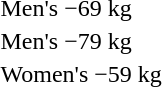<table>
<tr>
<td rowspan=2>Men's −69 kg</td>
<td rowspan=2></td>
<td rowspan=2></td>
<td></td>
</tr>
<tr>
<td></td>
</tr>
<tr>
<td rowspan=2>Men's −79 kg</td>
<td rowspan=2></td>
<td rowspan=2></td>
<td></td>
</tr>
<tr>
<td></td>
</tr>
<tr>
<td rowspan=2>Women's −59 kg</td>
<td rowspan=2></td>
<td rowspan=2></td>
<td></td>
</tr>
<tr>
<td></td>
</tr>
</table>
